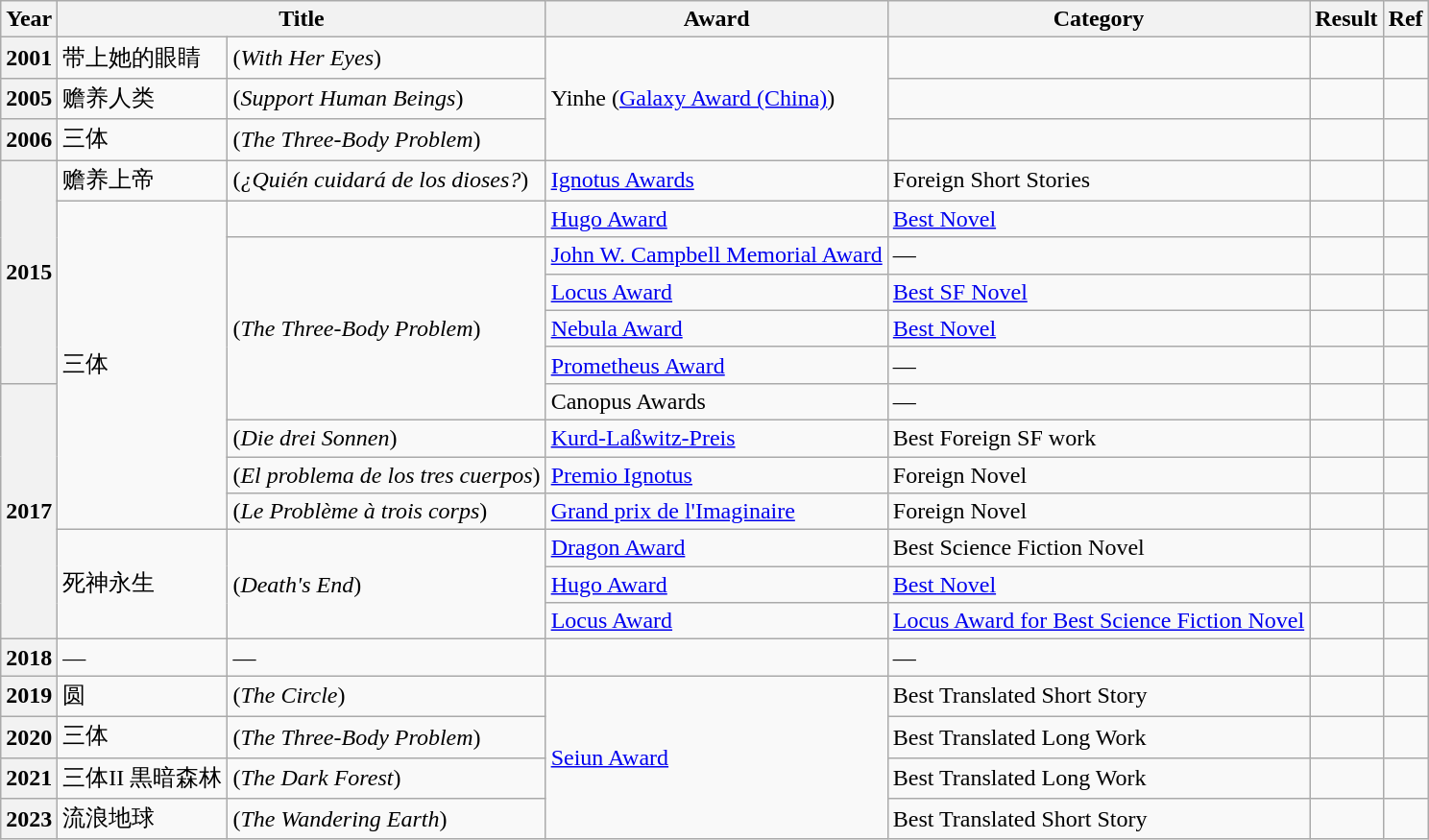<table class="wikitable">
<tr>
<th>Year</th>
<th colspan="2">Title</th>
<th>Award</th>
<th>Category</th>
<th>Result</th>
<th>Ref</th>
</tr>
<tr>
<th>2001</th>
<td>带上她的眼睛</td>
<td>(<em>With Her Eyes</em>)</td>
<td rowspan="3">Yinhe (<a href='#'>Galaxy Award (China)</a>)</td>
<td></td>
<td></td>
<td></td>
</tr>
<tr>
<th>2005</th>
<td>赡养人类</td>
<td>(<em>Support Human Beings</em>)</td>
<td></td>
<td></td>
<td></td>
</tr>
<tr>
<th>2006</th>
<td>三体</td>
<td>(<em>The Three-Body Problem</em>)</td>
<td></td>
<td></td>
<td></td>
</tr>
<tr>
<th rowspan="6">2015</th>
<td>赡养上帝</td>
<td>(<em>¿Quién cuidará de los dioses?</em>)</td>
<td><a href='#'>Ignotus Awards</a></td>
<td>Foreign Short Stories</td>
<td></td>
<td></td>
</tr>
<tr>
<td rowspan="9">三体</td>
<td></td>
<td><a href='#'>Hugo Award</a></td>
<td><a href='#'>Best Novel</a></td>
<td></td>
<td></td>
</tr>
<tr>
<td rowspan="5">(<em>The Three-Body Problem</em>)</td>
<td><a href='#'>John W. Campbell Memorial Award</a></td>
<td>—</td>
<td></td>
<td></td>
</tr>
<tr>
<td><a href='#'>Locus Award</a></td>
<td><a href='#'>Best SF Novel</a></td>
<td></td>
<td></td>
</tr>
<tr>
<td><a href='#'>Nebula Award</a></td>
<td><a href='#'>Best Novel</a></td>
<td></td>
<td></td>
</tr>
<tr>
<td><a href='#'>Prometheus Award</a></td>
<td>—</td>
<td></td>
<td></td>
</tr>
<tr>
<th rowspan="7">2017</th>
<td>Canopus Awards</td>
<td>—</td>
<td></td>
<td></td>
</tr>
<tr>
<td>(<em>Die drei Sonnen</em>)</td>
<td><a href='#'>Kurd-Laßwitz-Preis</a></td>
<td>Best Foreign SF work</td>
<td></td>
<td></td>
</tr>
<tr>
<td>(<em>El problema de los tres cuerpos</em>)</td>
<td><a href='#'>Premio Ignotus</a></td>
<td>Foreign Novel</td>
<td></td>
<td></td>
</tr>
<tr>
<td>(<em>Le Problème à trois corps</em>)</td>
<td><a href='#'>Grand prix de l'Imaginaire</a></td>
<td>Foreign Novel</td>
<td></td>
<td></td>
</tr>
<tr>
<td rowspan="3">死神永生</td>
<td rowspan="3">(<em>Death's End</em>)</td>
<td><a href='#'>Dragon Award</a></td>
<td>Best Science Fiction Novel</td>
<td></td>
<td></td>
</tr>
<tr>
<td><a href='#'>Hugo Award</a></td>
<td><a href='#'>Best Novel</a></td>
<td></td>
<td></td>
</tr>
<tr>
<td><a href='#'>Locus Award</a></td>
<td><a href='#'>Locus Award for Best Science Fiction Novel</a></td>
<td></td>
<td></td>
</tr>
<tr>
<th>2018</th>
<td>—</td>
<td>—</td>
<td></td>
<td>—</td>
<td></td>
<td></td>
</tr>
<tr>
<th>2019</th>
<td>圆</td>
<td>(<em>The Circle</em>)</td>
<td rowspan="4"><a href='#'>Seiun Award</a></td>
<td>Best Translated Short Story</td>
<td></td>
<td></td>
</tr>
<tr>
<th>2020</th>
<td>三体</td>
<td>(<em>The Three-Body Problem</em>)</td>
<td>Best Translated Long Work</td>
<td></td>
<td></td>
</tr>
<tr>
<th>2021</th>
<td>三体II 黒暗森林</td>
<td>(<em>The Dark Forest</em>)</td>
<td>Best Translated Long Work</td>
<td></td>
<td></td>
</tr>
<tr>
<th>2023</th>
<td>流浪地球</td>
<td>(<em>The Wandering Earth</em>)</td>
<td>Best Translated Short Story</td>
<td></td>
<td></td>
</tr>
</table>
